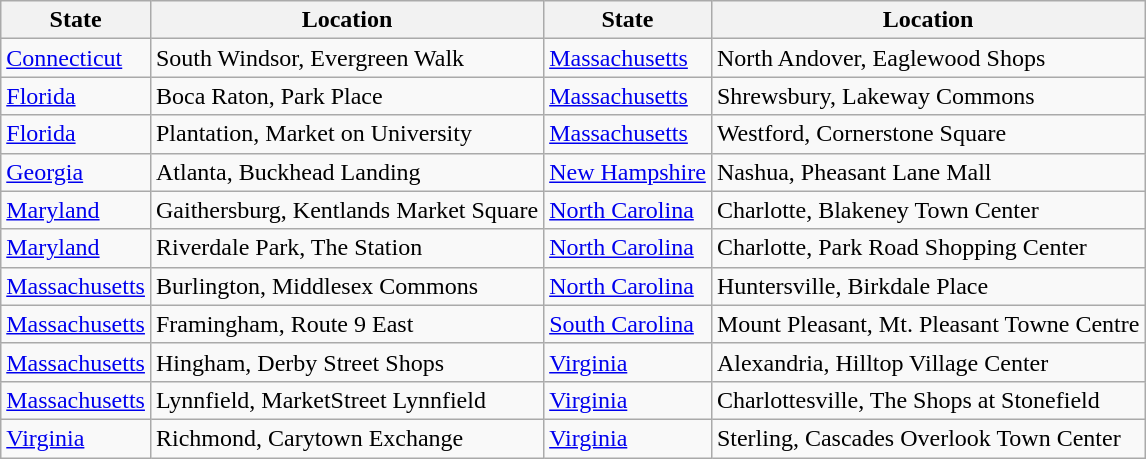<table class="wikitable sortable">
<tr>
<th>State</th>
<th>Location</th>
<th>State</th>
<th>Location</th>
</tr>
<tr>
<td><a href='#'>Connecticut</a></td>
<td>South Windsor, Evergreen Walk</td>
<td><a href='#'>Massachusetts</a></td>
<td>North Andover, Eaglewood Shops</td>
</tr>
<tr>
<td><a href='#'>Florida</a></td>
<td>Boca Raton, Park Place</td>
<td><a href='#'>Massachusetts</a></td>
<td>Shrewsbury, Lakeway Commons</td>
</tr>
<tr>
<td><a href='#'>Florida</a></td>
<td>Plantation, Market on University</td>
<td><a href='#'>Massachusetts</a></td>
<td>Westford, Cornerstone Square</td>
</tr>
<tr>
<td><a href='#'>Georgia</a></td>
<td>Atlanta, Buckhead Landing</td>
<td><a href='#'>New Hampshire</a></td>
<td>Nashua, Pheasant Lane Mall</td>
</tr>
<tr>
<td><a href='#'>Maryland</a></td>
<td>Gaithersburg, Kentlands Market Square</td>
<td><a href='#'>North Carolina</a></td>
<td>Charlotte, Blakeney Town Center</td>
</tr>
<tr>
<td><a href='#'>Maryland</a></td>
<td>Riverdale Park, The Station</td>
<td><a href='#'>North Carolina</a></td>
<td>Charlotte, Park Road Shopping Center</td>
</tr>
<tr>
<td><a href='#'>Massachusetts</a></td>
<td>Burlington, Middlesex Commons</td>
<td><a href='#'>North Carolina</a></td>
<td>Huntersville, Birkdale Place</td>
</tr>
<tr>
<td><a href='#'>Massachusetts</a></td>
<td>Framingham, Route 9 East</td>
<td><a href='#'>South Carolina</a></td>
<td>Mount Pleasant, Mt. Pleasant Towne Centre</td>
</tr>
<tr>
<td><a href='#'>Massachusetts</a></td>
<td>Hingham, Derby Street Shops</td>
<td><a href='#'>Virginia</a></td>
<td>Alexandria, Hilltop Village Center</td>
</tr>
<tr>
<td><a href='#'>Massachusetts</a></td>
<td>Lynnfield, MarketStreet Lynnfield</td>
<td><a href='#'>Virginia</a></td>
<td>Charlottesville, The Shops at Stonefield</td>
</tr>
<tr>
<td><a href='#'>Virginia</a></td>
<td>Richmond, Carytown Exchange</td>
<td><a href='#'>Virginia</a></td>
<td>Sterling, Cascades Overlook Town Center</td>
</tr>
</table>
